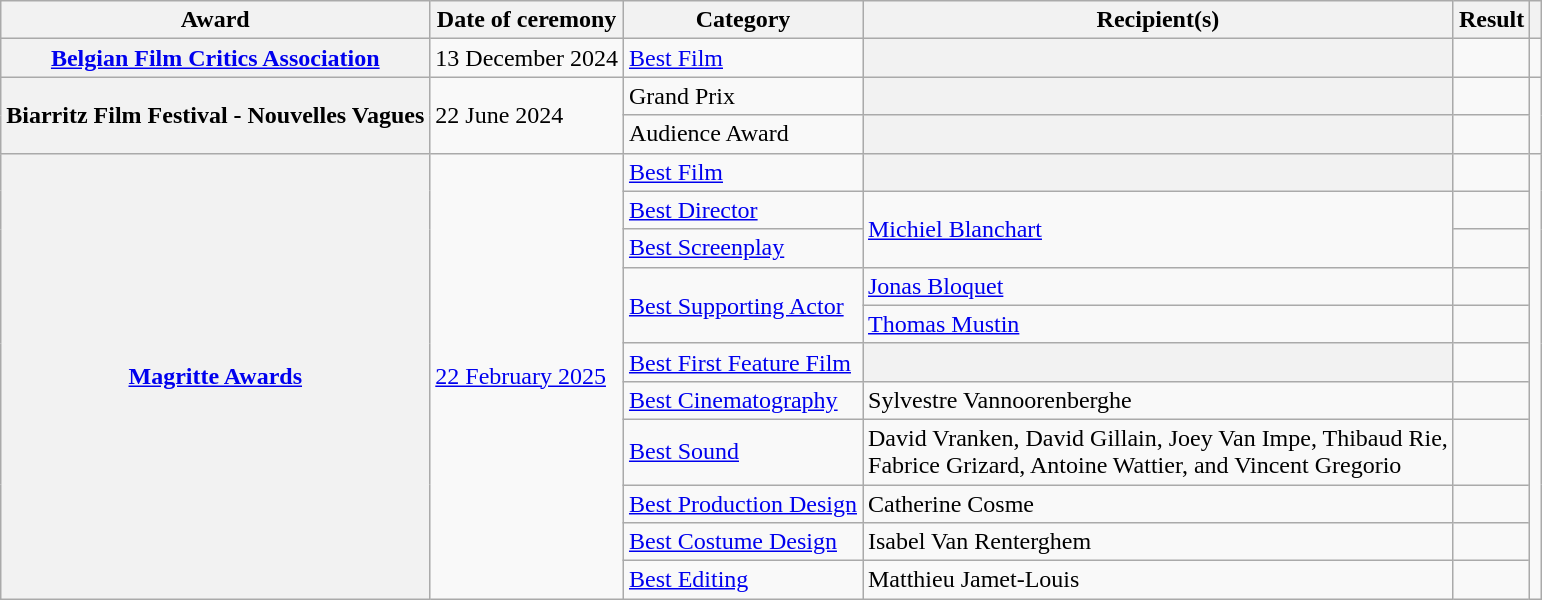<table class="wikitable sortable plainrowheaders">
<tr>
<th scope="col">Award</th>
<th scope="col">Date of ceremony</th>
<th scope="col">Category</th>
<th scope="col">Recipient(s)</th>
<th scope="col">Result</th>
<th scope="col" class="unsortable"></th>
</tr>
<tr>
<th scope="row"><a href='#'>Belgian Film Critics Association</a></th>
<td>13 December 2024</td>
<td><a href='#'>Best Film</a></td>
<th></th>
<td></td>
<td align="center"></td>
</tr>
<tr>
<th scope="row" rowspan="2">Biarritz Film Festival - Nouvelles Vagues</th>
<td rowspan="2">22 June 2024</td>
<td>Grand Prix</td>
<th></th>
<td></td>
<td rowspan="2" align="center"></td>
</tr>
<tr>
<td>Audience Award</td>
<th></th>
<td></td>
</tr>
<tr>
<th scope="row" rowspan="11"><a href='#'>Magritte Awards</a></th>
<td rowspan="11"><a href='#'>22 February 2025</a></td>
<td><a href='#'>Best Film</a></td>
<th></th>
<td></td>
<td rowspan="11" align="center"></td>
</tr>
<tr>
<td><a href='#'>Best Director</a></td>
<td rowspan="2"><a href='#'>Michiel Blanchart</a></td>
<td></td>
</tr>
<tr>
<td><a href='#'>Best Screenplay</a></td>
<td></td>
</tr>
<tr>
<td rowspan="2"><a href='#'>Best Supporting Actor</a></td>
<td><a href='#'>Jonas Bloquet</a></td>
<td></td>
</tr>
<tr>
<td><a href='#'>Thomas Mustin</a></td>
<td></td>
</tr>
<tr>
<td><a href='#'>Best First Feature Film</a></td>
<th></th>
<td></td>
</tr>
<tr>
<td><a href='#'>Best Cinematography</a></td>
<td>Sylvestre Vannoorenberghe</td>
<td></td>
</tr>
<tr>
<td><a href='#'>Best Sound</a></td>
<td>David Vranken, David Gillain, Joey Van Impe, Thibaud Rie,<br>Fabrice Grizard, Antoine Wattier, and Vincent Gregorio</td>
<td></td>
</tr>
<tr>
<td><a href='#'>Best Production Design</a></td>
<td>Catherine Cosme</td>
<td></td>
</tr>
<tr>
<td><a href='#'>Best Costume Design</a></td>
<td>Isabel Van Renterghem</td>
<td></td>
</tr>
<tr>
<td><a href='#'>Best Editing</a></td>
<td>Matthieu Jamet-Louis</td>
<td></td>
</tr>
</table>
